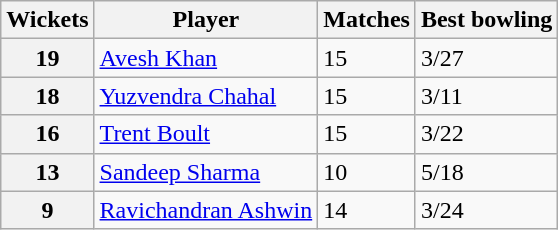<table class="wikitable">
<tr>
<th>Wickets</th>
<th>Player</th>
<th>Matches</th>
<th>Best bowling</th>
</tr>
<tr>
<th>19</th>
<td><a href='#'>Avesh Khan</a></td>
<td>15</td>
<td>3/27</td>
</tr>
<tr>
<th>18</th>
<td><a href='#'>Yuzvendra Chahal</a></td>
<td>15</td>
<td>3/11</td>
</tr>
<tr>
<th>16</th>
<td><a href='#'>Trent Boult</a></td>
<td>15</td>
<td>3/22</td>
</tr>
<tr>
<th>13</th>
<td><a href='#'>Sandeep Sharma</a></td>
<td>10</td>
<td>5/18</td>
</tr>
<tr>
<th>9</th>
<td><a href='#'>Ravichandran Ashwin</a></td>
<td>14</td>
<td>3/24</td>
</tr>
</table>
